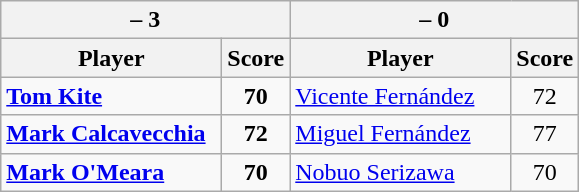<table class=wikitable>
<tr>
<th colspan=2> – 3</th>
<th colspan=2> – 0</th>
</tr>
<tr>
<th width=140>Player</th>
<th>Score</th>
<th width=140>Player</th>
<th>Score</th>
</tr>
<tr>
<td><strong><a href='#'>Tom Kite</a></strong></td>
<td align=center><strong>70</strong></td>
<td><a href='#'>Vicente Fernández</a></td>
<td align=center>72</td>
</tr>
<tr>
<td><strong><a href='#'>Mark Calcavecchia</a></strong></td>
<td align=center><strong>72</strong></td>
<td><a href='#'>Miguel Fernández</a></td>
<td align=center>77</td>
</tr>
<tr>
<td><strong><a href='#'>Mark O'Meara</a></strong></td>
<td align=center><strong>70</strong></td>
<td><a href='#'>Nobuo Serizawa</a></td>
<td align=center>70</td>
</tr>
</table>
